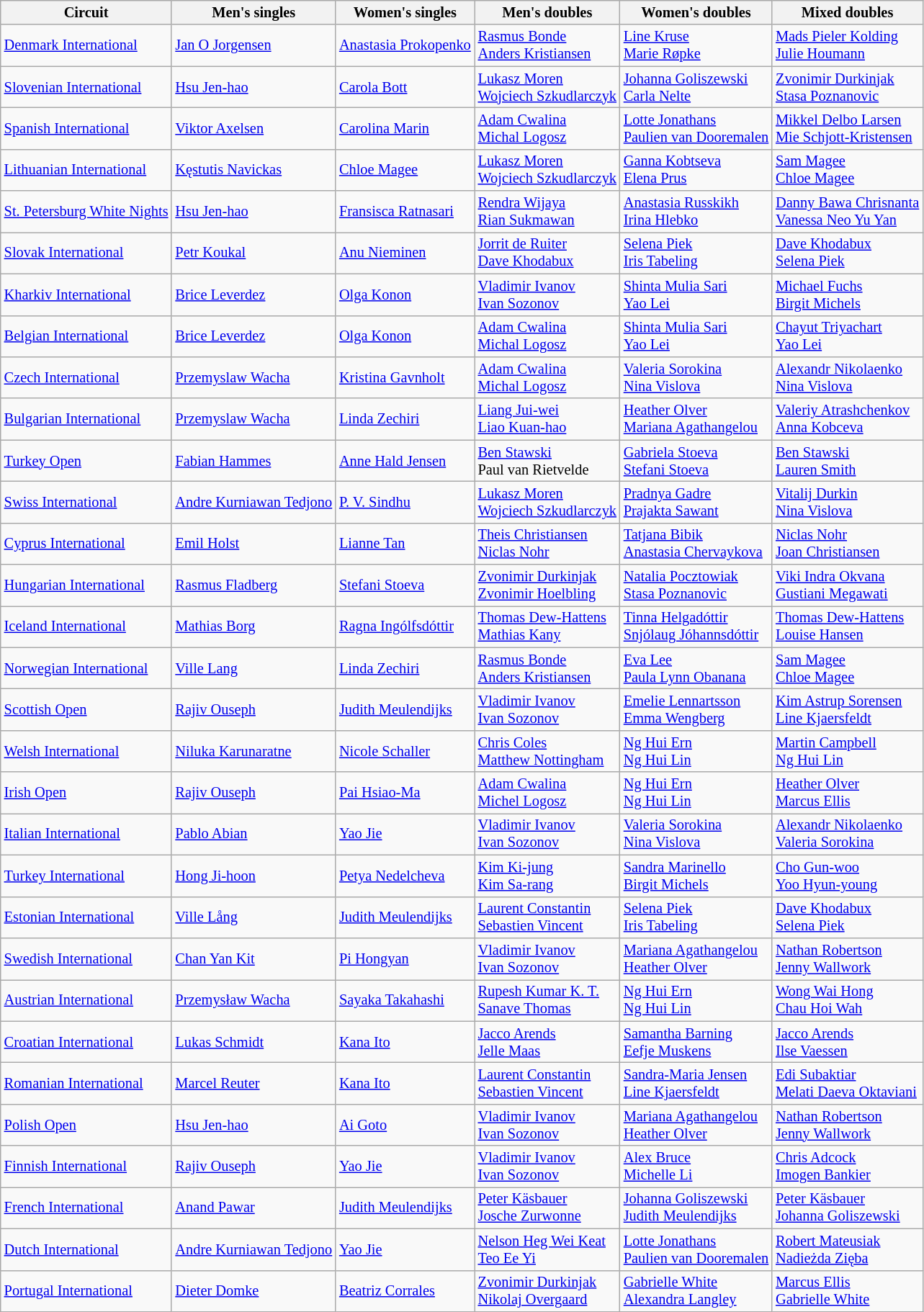<table class=wikitable style="font-size:85%">
<tr>
<th>Circuit</th>
<th>Men's singles</th>
<th>Women's singles</th>
<th>Men's doubles</th>
<th>Women's doubles</th>
<th>Mixed doubles</th>
</tr>
<tr>
<td><a href='#'>Denmark International</a></td>
<td> <a href='#'>Jan O Jorgensen</a></td>
<td><a href='#'>Anastasia Prokopenko</a></td>
<td> <a href='#'>Rasmus Bonde</a> <br>  <a href='#'>Anders Kristiansen</a></td>
<td> <a href='#'>Line Kruse</a> <br>  <a href='#'>Marie Røpke</a></td>
<td> <a href='#'>Mads Pieler Kolding</a> <br> <a href='#'>Julie Houmann</a></td>
</tr>
<tr>
<td><a href='#'>Slovenian International</a></td>
<td> <a href='#'>Hsu Jen-hao</a></td>
<td> <a href='#'>Carola Bott</a></td>
<td> <a href='#'>Lukasz Moren</a> <br>  <a href='#'>Wojciech Szkudlarczyk</a></td>
<td> <a href='#'>Johanna Goliszewski</a> <br>  <a href='#'>Carla Nelte</a></td>
<td> <a href='#'>Zvonimir Durkinjak</a> <br>  <a href='#'>Stasa Poznanovic</a></td>
</tr>
<tr>
<td><a href='#'>Spanish International</a></td>
<td> <a href='#'>Viktor Axelsen</a></td>
<td> <a href='#'>Carolina Marin</a></td>
<td> <a href='#'>Adam Cwalina</a> <br>  <a href='#'>Michal Logosz</a></td>
<td> <a href='#'>Lotte Jonathans</a> <br>  <a href='#'>Paulien van Dooremalen</a></td>
<td> <a href='#'>Mikkel Delbo Larsen</a> <br>  <a href='#'>Mie Schjott-Kristensen</a></td>
</tr>
<tr>
<td><a href='#'>Lithuanian International</a></td>
<td> <a href='#'>Kęstutis Navickas</a></td>
<td> <a href='#'>Chloe Magee</a></td>
<td> <a href='#'>Lukasz Moren</a> <br>  <a href='#'>Wojciech Szkudlarczyk</a></td>
<td> <a href='#'>Ganna Kobtseva</a> <br>  <a href='#'>Elena Prus</a></td>
<td> <a href='#'>Sam Magee</a> <br>  <a href='#'>Chloe Magee</a></td>
</tr>
<tr>
<td><a href='#'>St. Petersburg White Nights</a></td>
<td> <a href='#'>Hsu Jen-hao</a></td>
<td> <a href='#'>Fransisca Ratnasari</a></td>
<td> <a href='#'>Rendra Wijaya</a> <br>  <a href='#'>Rian Sukmawan</a></td>
<td> <a href='#'>Anastasia Russkikh</a><br> <a href='#'>Irina Hlebko</a></td>
<td> <a href='#'>Danny Bawa Chrisnanta</a> <br>  <a href='#'>Vanessa Neo Yu Yan</a></td>
</tr>
<tr>
<td><a href='#'>Slovak International</a></td>
<td> <a href='#'>Petr Koukal</a></td>
<td> <a href='#'>Anu Nieminen</a></td>
<td> <a href='#'>Jorrit de Ruiter</a> <br>  <a href='#'>Dave Khodabux</a></td>
<td> <a href='#'>Selena Piek</a> <br>  <a href='#'>Iris Tabeling</a></td>
<td> <a href='#'>Dave Khodabux</a> <br>  <a href='#'>Selena Piek</a></td>
</tr>
<tr>
<td><a href='#'>Kharkiv International</a></td>
<td> <a href='#'>Brice Leverdez</a></td>
<td> <a href='#'>Olga Konon</a></td>
<td> <a href='#'>Vladimir Ivanov</a><br> <a href='#'>Ivan Sozonov</a></td>
<td> <a href='#'>Shinta Mulia Sari</a> <br>  <a href='#'>Yao Lei</a></td>
<td> <a href='#'>Michael Fuchs</a> <br>  <a href='#'>Birgit Michels</a></td>
</tr>
<tr>
<td><a href='#'>Belgian International</a></td>
<td> <a href='#'>Brice Leverdez</a></td>
<td> <a href='#'>Olga Konon</a></td>
<td> <a href='#'>Adam Cwalina</a> <br>  <a href='#'>Michal Logosz</a></td>
<td> <a href='#'>Shinta Mulia Sari</a> <br>  <a href='#'>Yao Lei</a></td>
<td> <a href='#'>Chayut Triyachart</a> <br>  <a href='#'>Yao Lei</a></td>
</tr>
<tr>
<td><a href='#'>Czech International</a></td>
<td> <a href='#'>Przemyslaw Wacha</a></td>
<td> <a href='#'>Kristina Gavnholt</a></td>
<td> <a href='#'>Adam Cwalina</a> <br>  <a href='#'>Michal Logosz</a></td>
<td> <a href='#'>Valeria Sorokina</a> <br>  <a href='#'>Nina Vislova</a></td>
<td> <a href='#'>Alexandr Nikolaenko</a> <br>  <a href='#'>Nina Vislova</a></td>
</tr>
<tr>
<td><a href='#'>Bulgarian International</a></td>
<td> <a href='#'>Przemyslaw Wacha</a></td>
<td> <a href='#'>Linda Zechiri</a></td>
<td> <a href='#'>Liang Jui-wei</a> <br>  <a href='#'>Liao Kuan-hao</a></td>
<td> <a href='#'>Heather Olver</a> <br>  <a href='#'>Mariana Agathangelou</a></td>
<td> <a href='#'>Valeriy Atrashchenkov</a> <br>  <a href='#'>Anna Kobceva</a></td>
</tr>
<tr>
<td><a href='#'>Turkey Open</a></td>
<td> <a href='#'>Fabian Hammes</a></td>
<td> <a href='#'>Anne Hald Jensen</a></td>
<td> <a href='#'>Ben Stawski</a> <br>  Paul van Rietvelde</td>
<td> <a href='#'>Gabriela Stoeva</a> <br>  <a href='#'>Stefani Stoeva</a></td>
<td> <a href='#'>Ben Stawski</a> <br>  <a href='#'>Lauren Smith</a></td>
</tr>
<tr>
<td><a href='#'>Swiss International</a></td>
<td> <a href='#'>Andre Kurniawan Tedjono</a></td>
<td> <a href='#'>P. V. Sindhu</a></td>
<td> <a href='#'>Lukasz Moren</a> <br>  <a href='#'>Wojciech Szkudlarczyk</a></td>
<td> <a href='#'>Pradnya Gadre</a> <br>  <a href='#'>Prajakta Sawant</a></td>
<td> <a href='#'>Vitalij Durkin</a> <br>   <a href='#'>Nina Vislova</a></td>
</tr>
<tr>
<td><a href='#'>Cyprus International</a></td>
<td> <a href='#'>Emil Holst</a></td>
<td> <a href='#'>Lianne Tan</a></td>
<td> <a href='#'>Theis Christiansen</a> <br>  <a href='#'>Niclas Nohr</a></td>
<td> <a href='#'>Tatjana Bibik</a> <br>  <a href='#'>Anastasia Chervaykova</a></td>
<td> <a href='#'>Niclas Nohr</a> <br>  <a href='#'>Joan Christiansen</a></td>
</tr>
<tr>
<td><a href='#'>Hungarian International</a></td>
<td> <a href='#'>Rasmus Fladberg</a></td>
<td> <a href='#'>Stefani Stoeva</a></td>
<td> <a href='#'>Zvonimir Durkinjak</a> <br>  <a href='#'>Zvonimir Hoelbling</a></td>
<td> <a href='#'>Natalia Pocztowiak</a> <br>  <a href='#'>Stasa Poznanovic</a></td>
<td> <a href='#'>Viki Indra Okvana</a> <br>  <a href='#'>Gustiani Megawati</a></td>
</tr>
<tr>
<td><a href='#'>Iceland International</a></td>
<td> <a href='#'>Mathias Borg</a></td>
<td> <a href='#'>Ragna Ingólfsdóttir</a></td>
<td> <a href='#'>Thomas Dew-Hattens</a> <br>  <a href='#'>Mathias Kany</a></td>
<td> <a href='#'>Tinna Helgadóttir</a> <br>  <a href='#'>Snjólaug Jóhannsdóttir</a></td>
<td> <a href='#'>Thomas Dew-Hattens</a> <br>  <a href='#'>Louise Hansen</a></td>
</tr>
<tr>
<td><a href='#'>Norwegian International</a></td>
<td> <a href='#'>Ville Lang</a></td>
<td> <a href='#'>Linda Zechiri</a></td>
<td> <a href='#'>Rasmus Bonde</a> <br>  <a href='#'>Anders Kristiansen</a></td>
<td> <a href='#'>Eva Lee</a> <br>  <a href='#'>Paula Lynn Obanana</a></td>
<td> <a href='#'>Sam Magee</a> <br>  <a href='#'>Chloe Magee</a></td>
</tr>
<tr>
<td><a href='#'>Scottish Open</a></td>
<td> <a href='#'>Rajiv Ouseph</a></td>
<td> <a href='#'>Judith Meulendijks</a></td>
<td> <a href='#'>Vladimir Ivanov</a> <br>  <a href='#'>Ivan Sozonov</a></td>
<td> <a href='#'>Emelie Lennartsson</a> <br>  <a href='#'>Emma Wengberg</a></td>
<td> <a href='#'>Kim Astrup Sorensen</a> <br>  <a href='#'>Line Kjaersfeldt</a></td>
</tr>
<tr>
<td><a href='#'>Welsh International</a></td>
<td> <a href='#'>Niluka Karunaratne</a></td>
<td> <a href='#'>Nicole Schaller</a></td>
<td> <a href='#'>Chris Coles</a><br> <a href='#'>Matthew Nottingham</a></td>
<td> <a href='#'>Ng Hui Ern</a><br> <a href='#'>Ng Hui Lin</a></td>
<td> <a href='#'>Martin Campbell</a><br> <a href='#'>Ng Hui Lin</a></td>
</tr>
<tr>
<td><a href='#'>Irish Open</a></td>
<td> <a href='#'>Rajiv Ouseph</a></td>
<td> <a href='#'>Pai Hsiao-Ma</a></td>
<td> <a href='#'>Adam Cwalina</a> <br>  <a href='#'>Michel Logosz</a></td>
<td> <a href='#'>Ng Hui Ern</a> <br>  <a href='#'>Ng Hui Lin</a></td>
<td> <a href='#'>Heather Olver</a> <br>  <a href='#'>Marcus Ellis</a></td>
</tr>
<tr>
<td><a href='#'>Italian International</a></td>
<td> <a href='#'>Pablo Abian</a></td>
<td> <a href='#'>Yao Jie</a></td>
<td> <a href='#'>Vladimir Ivanov</a> <br>  <a href='#'>Ivan Sozonov</a></td>
<td> <a href='#'>Valeria Sorokina</a> <br>  <a href='#'>Nina Vislova</a></td>
<td> <a href='#'>Alexandr Nikolaenko</a> <br>  <a href='#'>Valeria Sorokina</a></td>
</tr>
<tr>
<td><a href='#'>Turkey International</a></td>
<td> <a href='#'>Hong Ji-hoon</a></td>
<td> <a href='#'>Petya Nedelcheva</a></td>
<td> <a href='#'>Kim Ki-jung</a> <br>  <a href='#'>Kim Sa-rang</a></td>
<td> <a href='#'>Sandra Marinello</a> <br>  <a href='#'>Birgit Michels</a></td>
<td> <a href='#'>Cho Gun-woo</a> <br>  <a href='#'>Yoo Hyun-young</a></td>
</tr>
<tr>
<td><a href='#'>Estonian International</a></td>
<td> <a href='#'>Ville Lång</a></td>
<td> <a href='#'>Judith Meulendijks</a></td>
<td> <a href='#'>Laurent Constantin</a> <br>  <a href='#'>Sebastien Vincent</a></td>
<td> <a href='#'>Selena Piek</a> <br>  <a href='#'>Iris Tabeling</a></td>
<td> <a href='#'>Dave Khodabux</a> <br>  <a href='#'>Selena Piek</a></td>
</tr>
<tr>
<td><a href='#'>Swedish International</a></td>
<td> <a href='#'>Chan Yan Kit</a></td>
<td> <a href='#'>Pi Hongyan</a></td>
<td> <a href='#'>Vladimir Ivanov</a> <br>  <a href='#'>Ivan Sozonov</a></td>
<td> <a href='#'>Mariana Agathangelou</a> <br>  <a href='#'>Heather Olver</a></td>
<td> <a href='#'>Nathan Robertson</a> <br>  <a href='#'>Jenny Wallwork</a></td>
</tr>
<tr>
<td><a href='#'>Austrian International</a></td>
<td> <a href='#'>Przemysław Wacha</a></td>
<td> <a href='#'>Sayaka Takahashi</a></td>
<td> <a href='#'>Rupesh Kumar K. T.</a> <br>  <a href='#'>Sanave Thomas</a></td>
<td> <a href='#'>Ng Hui Ern</a> <br>  <a href='#'>Ng Hui Lin</a></td>
<td> <a href='#'>Wong Wai Hong</a> <br>  <a href='#'>Chau Hoi Wah</a></td>
</tr>
<tr>
<td><a href='#'>Croatian International</a></td>
<td> <a href='#'>Lukas Schmidt</a></td>
<td> <a href='#'>Kana Ito</a></td>
<td> <a href='#'>Jacco Arends</a> <br>  <a href='#'>Jelle Maas</a></td>
<td> <a href='#'>Samantha Barning</a> <br>  <a href='#'>Eefje Muskens</a></td>
<td> <a href='#'>Jacco Arends</a> <br>  <a href='#'>Ilse Vaessen</a></td>
</tr>
<tr>
<td><a href='#'>Romanian International</a></td>
<td> <a href='#'>Marcel Reuter</a></td>
<td> <a href='#'>Kana Ito</a></td>
<td> <a href='#'>Laurent Constantin</a> <br>  <a href='#'>Sebastien Vincent</a></td>
<td> <a href='#'>Sandra-Maria Jensen</a> <br>  <a href='#'>Line Kjaersfeldt</a></td>
<td> <a href='#'>Edi Subaktiar</a> <br>  <a href='#'>Melati Daeva Oktaviani</a></td>
</tr>
<tr>
<td><a href='#'>Polish Open</a></td>
<td> <a href='#'>Hsu Jen-hao</a></td>
<td> <a href='#'>Ai Goto</a></td>
<td> <a href='#'>Vladimir Ivanov</a><br><a href='#'>Ivan Sozonov</a></td>
<td> <a href='#'>Mariana Agathangelou</a><br> <a href='#'>Heather Olver</a></td>
<td> <a href='#'>Nathan Robertson</a><br>  <a href='#'>Jenny Wallwork</a></td>
</tr>
<tr>
<td><a href='#'>Finnish International</a></td>
<td> <a href='#'>Rajiv Ouseph</a></td>
<td> <a href='#'>Yao Jie</a></td>
<td> <a href='#'>Vladimir Ivanov</a> <br>  <a href='#'>Ivan Sozonov</a></td>
<td> <a href='#'>Alex Bruce</a> <br>  <a href='#'>Michelle Li</a></td>
<td> <a href='#'>Chris Adcock</a> <br>  <a href='#'>Imogen Bankier</a></td>
</tr>
<tr>
<td><a href='#'>French International</a></td>
<td> <a href='#'>Anand Pawar</a></td>
<td> <a href='#'>Judith Meulendijks</a></td>
<td> <a href='#'>Peter Käsbauer</a> <br>  <a href='#'>Josche Zurwonne</a></td>
<td> <a href='#'>Johanna Goliszewski</a> <br>  <a href='#'>Judith Meulendijks</a></td>
<td> <a href='#'>Peter Käsbauer</a> <br>  <a href='#'>Johanna Goliszewski</a></td>
</tr>
<tr>
<td><a href='#'>Dutch International</a></td>
<td> <a href='#'>Andre Kurniawan Tedjono</a></td>
<td> <a href='#'>Yao Jie</a></td>
<td> <a href='#'>Nelson Heg Wei Keat</a> <br>  <a href='#'>Teo Ee Yi</a></td>
<td> <a href='#'>Lotte Jonathans</a> <br>  <a href='#'>Paulien van Dooremalen</a></td>
<td> <a href='#'>Robert Mateusiak</a> <br>  <a href='#'>Nadieżda Zięba</a></td>
</tr>
<tr>
<td><a href='#'>Portugal International</a></td>
<td> <a href='#'>Dieter Domke</a></td>
<td> <a href='#'>Beatriz Corrales</a></td>
<td> <a href='#'>Zvonimir Durkinjak</a> <br>  <a href='#'>Nikolaj Overgaard</a></td>
<td> <a href='#'>Gabrielle White</a> <br>  <a href='#'>Alexandra Langley</a></td>
<td> <a href='#'>Marcus Ellis</a> <br>  <a href='#'>Gabrielle White</a></td>
</tr>
</table>
